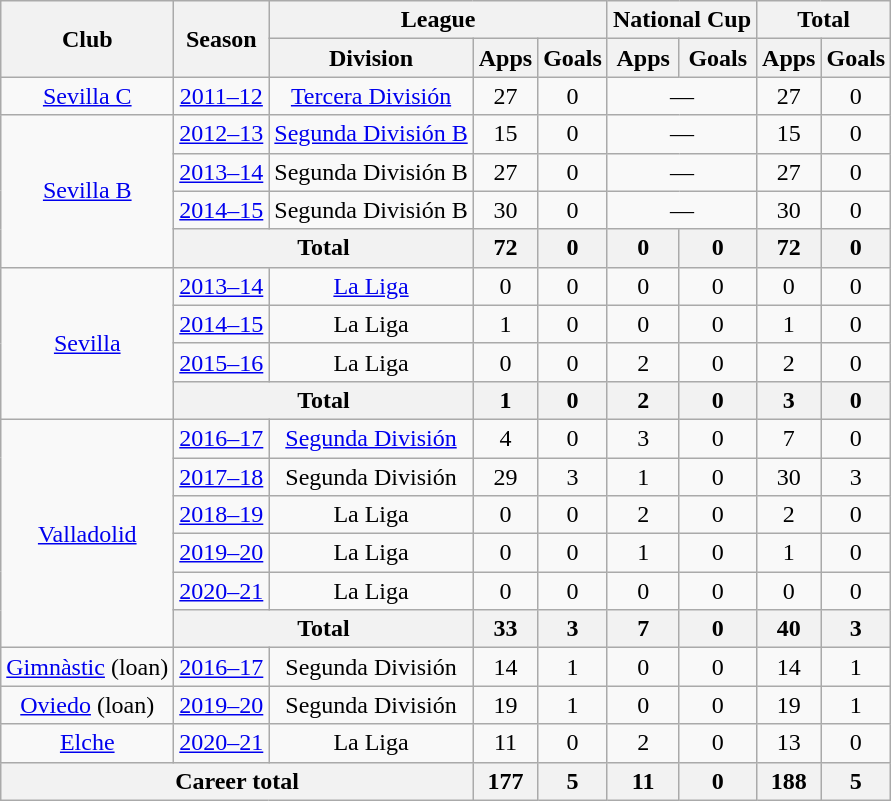<table class="wikitable" style="text-align:center">
<tr>
<th rowspan="2">Club</th>
<th rowspan="2">Season</th>
<th colspan="3">League</th>
<th colspan="2">National Cup</th>
<th colspan="2">Total</th>
</tr>
<tr>
<th>Division</th>
<th>Apps</th>
<th>Goals</th>
<th>Apps</th>
<th>Goals</th>
<th>Apps</th>
<th>Goals</th>
</tr>
<tr>
<td><a href='#'>Sevilla C</a></td>
<td><a href='#'>2011–12</a></td>
<td><a href='#'>Tercera División</a></td>
<td>27</td>
<td>0</td>
<td colspan="2">—</td>
<td>27</td>
<td>0</td>
</tr>
<tr>
<td rowspan="4"><a href='#'>Sevilla B</a></td>
<td><a href='#'>2012–13</a></td>
<td><a href='#'>Segunda División B</a></td>
<td>15</td>
<td>0</td>
<td colspan="2">—</td>
<td>15</td>
<td>0</td>
</tr>
<tr>
<td><a href='#'>2013–14</a></td>
<td>Segunda División B</td>
<td>27</td>
<td>0</td>
<td colspan="2">—</td>
<td>27</td>
<td>0</td>
</tr>
<tr>
<td><a href='#'>2014–15</a></td>
<td>Segunda División B</td>
<td>30</td>
<td>0</td>
<td colspan="2">—</td>
<td>30</td>
<td>0</td>
</tr>
<tr>
<th colspan="2">Total</th>
<th>72</th>
<th>0</th>
<th>0</th>
<th>0</th>
<th>72</th>
<th>0</th>
</tr>
<tr>
<td rowspan="4"><a href='#'>Sevilla</a></td>
<td><a href='#'>2013–14</a></td>
<td><a href='#'>La Liga</a></td>
<td>0</td>
<td>0</td>
<td>0</td>
<td>0</td>
<td>0</td>
<td>0</td>
</tr>
<tr>
<td><a href='#'>2014–15</a></td>
<td>La Liga</td>
<td>1</td>
<td>0</td>
<td>0</td>
<td>0</td>
<td>1</td>
<td>0</td>
</tr>
<tr>
<td><a href='#'>2015–16</a></td>
<td>La Liga</td>
<td>0</td>
<td>0</td>
<td>2</td>
<td>0</td>
<td>2</td>
<td>0</td>
</tr>
<tr>
<th colspan="2">Total</th>
<th>1</th>
<th>0</th>
<th>2</th>
<th>0</th>
<th>3</th>
<th>0</th>
</tr>
<tr>
<td rowspan="6"><a href='#'>Valladolid</a></td>
<td><a href='#'>2016–17</a></td>
<td><a href='#'>Segunda División</a></td>
<td>4</td>
<td>0</td>
<td>3</td>
<td>0</td>
<td>7</td>
<td>0</td>
</tr>
<tr>
<td><a href='#'>2017–18</a></td>
<td>Segunda División</td>
<td>29</td>
<td>3</td>
<td>1</td>
<td>0</td>
<td>30</td>
<td>3</td>
</tr>
<tr>
<td><a href='#'>2018–19</a></td>
<td>La Liga</td>
<td>0</td>
<td>0</td>
<td>2</td>
<td>0</td>
<td>2</td>
<td>0</td>
</tr>
<tr>
<td><a href='#'>2019–20</a></td>
<td>La Liga</td>
<td>0</td>
<td>0</td>
<td>1</td>
<td>0</td>
<td>1</td>
<td>0</td>
</tr>
<tr>
<td><a href='#'>2020–21</a></td>
<td>La Liga</td>
<td>0</td>
<td>0</td>
<td>0</td>
<td>0</td>
<td>0</td>
<td>0</td>
</tr>
<tr>
<th colspan="2">Total</th>
<th>33</th>
<th>3</th>
<th>7</th>
<th>0</th>
<th>40</th>
<th>3</th>
</tr>
<tr>
<td><a href='#'>Gimnàstic</a> (loan)</td>
<td><a href='#'>2016–17</a></td>
<td>Segunda División</td>
<td>14</td>
<td>1</td>
<td>0</td>
<td>0</td>
<td>14</td>
<td>1</td>
</tr>
<tr>
<td><a href='#'>Oviedo</a> (loan)</td>
<td><a href='#'>2019–20</a></td>
<td>Segunda División</td>
<td>19</td>
<td>1</td>
<td>0</td>
<td>0</td>
<td>19</td>
<td>1</td>
</tr>
<tr>
<td><a href='#'>Elche</a></td>
<td><a href='#'>2020–21</a></td>
<td>La Liga</td>
<td>11</td>
<td>0</td>
<td>2</td>
<td>0</td>
<td>13</td>
<td>0</td>
</tr>
<tr>
<th colspan="3">Career total</th>
<th>177</th>
<th>5</th>
<th>11</th>
<th>0</th>
<th>188</th>
<th>5</th>
</tr>
</table>
